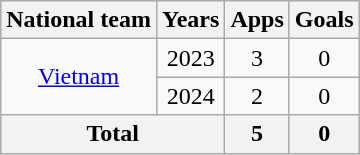<table class=wikitable style="text-align: center;">
<tr>
<th>National team</th>
<th>Years</th>
<th>Apps</th>
<th>Goals</th>
</tr>
<tr>
<td rowspan=2><a href='#'>Vietnam</a></td>
<td>2023</td>
<td>3</td>
<td>0</td>
</tr>
<tr>
<td>2024</td>
<td>2</td>
<td>0</td>
</tr>
<tr>
<th colspan=2>Total</th>
<th>5</th>
<th>0</th>
</tr>
</table>
